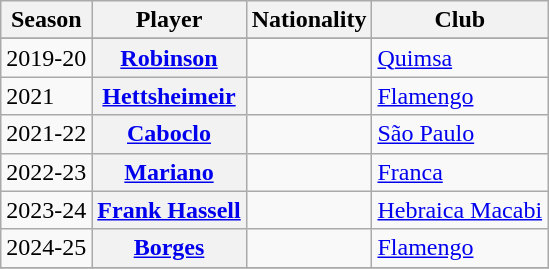<table class="wikitable plainrowheaders sortable" summary="Year (sortable), Player (sortable), Position (sortable), Nationality (sortable) and Team (sortable)">
<tr>
<th scope="col">Season</th>
<th scope="col">Player</th>
<th scope="col">Nationality</th>
<th scope="col">Club</th>
</tr>
<tr>
</tr>
<tr>
<td>2019-20</td>
<th scope="row"><a href='#'>Robinson</a></th>
<td></td>
<td> <a href='#'>Quimsa</a></td>
</tr>
<tr>
<td>2021</td>
<th scope="row"><a href='#'>Hettsheimeir</a></th>
<td></td>
<td> <a href='#'>Flamengo</a></td>
</tr>
<tr>
<td>2021-22</td>
<th scope="row"><a href='#'>Caboclo</a></th>
<td></td>
<td> <a href='#'>São Paulo</a></td>
</tr>
<tr>
<td>2022-23</td>
<th scope="row"><a href='#'>Mariano</a></th>
<td></td>
<td> <a href='#'>Franca</a></td>
</tr>
<tr>
<td>2023-24</td>
<th scope="row"><a href='#'>Frank Hassell</a></th>
<td></td>
<td> <a href='#'>Hebraica Macabi</a></td>
</tr>
<tr>
<td>2024-25</td>
<th scope="row"><a href='#'>Borges</a></th>
<td></td>
<td> <a href='#'>Flamengo</a></td>
</tr>
<tr>
</tr>
</table>
